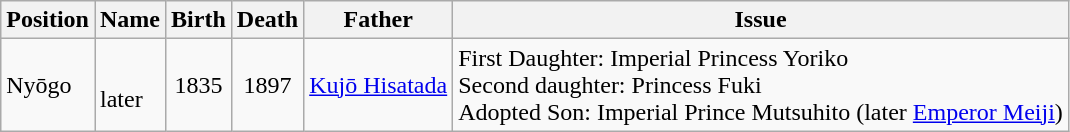<table class="wikitable sortable">
<tr>
<th>Position</th>
<th>Name</th>
<th>Birth</th>
<th>Death</th>
<th>Father</th>
<th>Issue</th>
</tr>
<tr>
<td>Nyōgo</td>
<td><br>later </td>
<td align="center">1835</td>
<td align="center">1897</td>
<td><a href='#'>Kujō Hisatada</a></td>
<td>First Daughter: Imperial Princess Yoriko<br>Second daughter: Princess Fuki<br>Adopted Son: Imperial Prince Mutsuhito (later <a href='#'>Emperor Meiji</a>)</td>
</tr>
</table>
